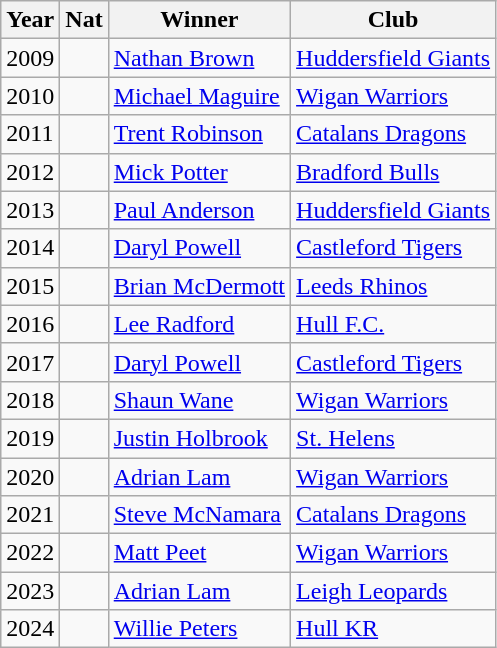<table class="wikitable">
<tr>
<th>Year</th>
<th>Nat</th>
<th>Winner</th>
<th>Club</th>
</tr>
<tr>
<td>2009</td>
<td></td>
<td><a href='#'>Nathan Brown</a></td>
<td> <a href='#'>Huddersfield Giants</a></td>
</tr>
<tr>
<td>2010</td>
<td></td>
<td><a href='#'>Michael Maguire</a></td>
<td> <a href='#'>Wigan Warriors</a></td>
</tr>
<tr>
<td>2011</td>
<td></td>
<td><a href='#'>Trent Robinson</a></td>
<td> <a href='#'>Catalans Dragons</a></td>
</tr>
<tr>
<td>2012</td>
<td></td>
<td><a href='#'>Mick Potter</a></td>
<td> <a href='#'>Bradford Bulls</a></td>
</tr>
<tr>
<td>2013</td>
<td></td>
<td><a href='#'>Paul Anderson</a></td>
<td> <a href='#'>Huddersfield Giants</a></td>
</tr>
<tr>
<td>2014</td>
<td></td>
<td><a href='#'>Daryl Powell</a></td>
<td> <a href='#'>Castleford Tigers</a></td>
</tr>
<tr>
<td>2015</td>
<td></td>
<td><a href='#'>Brian McDermott</a></td>
<td> <a href='#'>Leeds Rhinos</a></td>
</tr>
<tr>
<td>2016</td>
<td></td>
<td><a href='#'>Lee Radford</a></td>
<td> <a href='#'>Hull F.C.</a></td>
</tr>
<tr>
<td>2017</td>
<td></td>
<td><a href='#'>Daryl Powell</a></td>
<td> <a href='#'>Castleford Tigers</a></td>
</tr>
<tr>
<td>2018</td>
<td></td>
<td><a href='#'>Shaun Wane</a></td>
<td> <a href='#'>Wigan Warriors</a></td>
</tr>
<tr>
<td>2019</td>
<td></td>
<td><a href='#'>Justin Holbrook</a></td>
<td> <a href='#'>St. Helens</a></td>
</tr>
<tr>
<td>2020</td>
<td></td>
<td><a href='#'>Adrian Lam</a></td>
<td> <a href='#'>Wigan Warriors</a></td>
</tr>
<tr>
<td>2021</td>
<td></td>
<td><a href='#'>Steve McNamara</a></td>
<td> <a href='#'>Catalans Dragons</a></td>
</tr>
<tr>
<td>2022</td>
<td></td>
<td><a href='#'>Matt Peet</a></td>
<td> <a href='#'>Wigan Warriors</a></td>
</tr>
<tr>
<td>2023</td>
<td></td>
<td><a href='#'>Adrian Lam</a></td>
<td> <a href='#'>Leigh Leopards</a></td>
</tr>
<tr>
<td>2024</td>
<td></td>
<td><a href='#'>Willie Peters</a></td>
<td> <a href='#'>Hull KR</a></td>
</tr>
</table>
